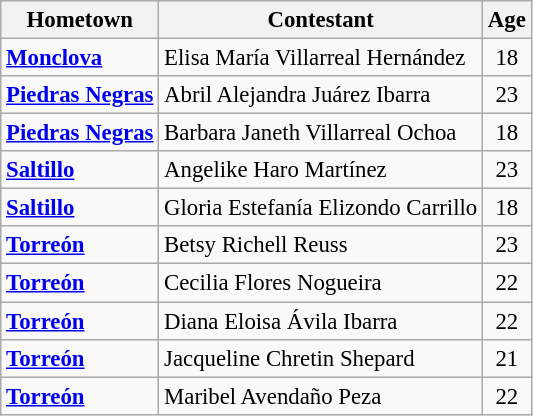<table class="wikitable sortable" style="font-size: 95%;">
<tr>
<th>Hometown</th>
<th>Contestant</th>
<th>Age</th>
</tr>
<tr>
<td><strong><a href='#'>Monclova</a></strong></td>
<td>Elisa María Villarreal Hernández</td>
<td align="center">18</td>
</tr>
<tr>
<td><strong><a href='#'>Piedras Negras</a></strong></td>
<td>Abril Alejandra Juárez Ibarra</td>
<td align="center">23</td>
</tr>
<tr>
<td><strong><a href='#'>Piedras Negras</a></strong></td>
<td>Barbara Janeth Villarreal Ochoa</td>
<td align="center">18</td>
</tr>
<tr>
<td><strong><a href='#'>Saltillo</a></strong></td>
<td>Angelike Haro Martínez</td>
<td align="center">23</td>
</tr>
<tr>
<td><strong><a href='#'>Saltillo</a></strong></td>
<td>Gloria Estefanía Elizondo Carrillo</td>
<td align="center">18</td>
</tr>
<tr>
<td><strong><a href='#'>Torreón</a></strong></td>
<td>Betsy Richell Reuss</td>
<td align="center">23</td>
</tr>
<tr>
<td><strong><a href='#'>Torreón</a></strong></td>
<td>Cecilia Flores Nogueira</td>
<td align="center">22</td>
</tr>
<tr>
<td><strong><a href='#'>Torreón</a></strong></td>
<td>Diana Eloisa Ávila Ibarra</td>
<td align="center">22</td>
</tr>
<tr>
<td><strong><a href='#'>Torreón</a></strong></td>
<td>Jacqueline Chretin Shepard</td>
<td align="center">21</td>
</tr>
<tr>
<td><strong> <a href='#'>Torreón</a></strong></td>
<td>Maribel Avendaño Peza</td>
<td align="center">22</td>
</tr>
</table>
